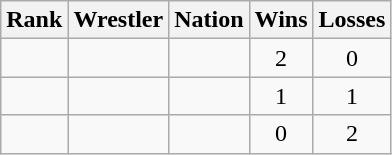<table class="wikitable sortable" style="text-align:center;">
<tr>
<th>Rank</th>
<th>Wrestler</th>
<th>Nation</th>
<th>Wins</th>
<th>Losses</th>
</tr>
<tr>
<td></td>
<td align=left></td>
<td align=left></td>
<td>2</td>
<td>0</td>
</tr>
<tr>
<td></td>
<td align=left></td>
<td align=left></td>
<td>1</td>
<td>1</td>
</tr>
<tr>
<td></td>
<td align=left></td>
<td align=left></td>
<td>0</td>
<td>2</td>
</tr>
</table>
